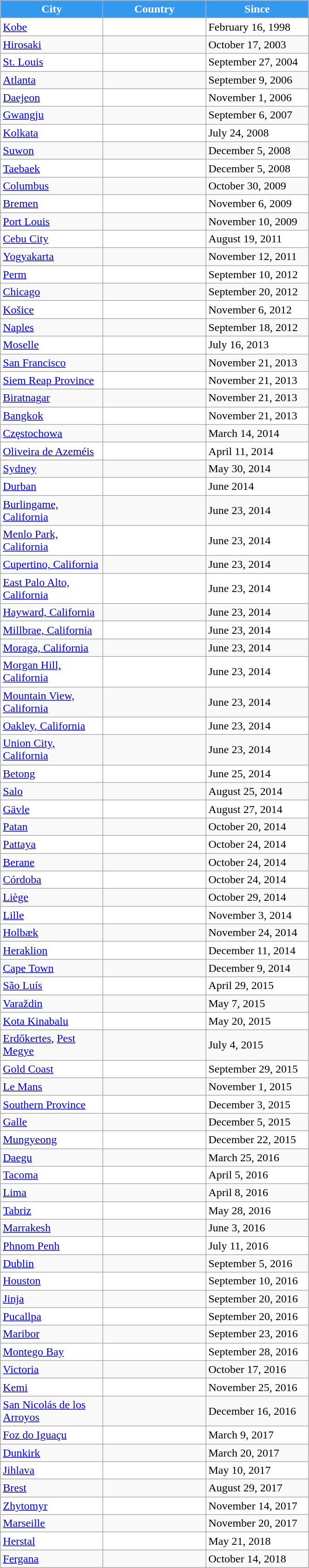<table class="wikitable" "text-align:left;font-size:100%;"|>
<tr>
<th style="background:#39e; color:white; height:17px; width:140px;">City</th>
<th ! style="background:#39e; color:white; width:140px;">Country</th>
<th ! style="background:#39e; color:white; width:140px;">Since</th>
</tr>
<tr style="color:black; background:white;">
<td ! !> <a href='#'>Kobe</a></td>
<td ! !></td>
<td ! !>February 16, 1998</td>
</tr>
<tr>
<td ! !> <a href='#'>Hirosaki</a></td>
<td ! !></td>
<td ! !>October 17, 2003</td>
</tr>
<tr style="color:black; background:white;">
<td ! !><a href='#'>St. Louis</a></td>
<td ! !></td>
<td ! !>September 27, 2004</td>
</tr>
<tr>
<td ! !> <a href='#'>Atlanta</a></td>
<td ! !></td>
<td ! !>September 9, 2006</td>
</tr>
<tr style="color:black; background:white;">
<td ! !> <a href='#'>Daejeon</a></td>
<td ! !></td>
<td ! !>November 1, 2006</td>
</tr>
<tr>
<td ! !> <a href='#'>Gwangju</a></td>
<td ! !></td>
<td ! !>September 6, 2007</td>
</tr>
<tr style="color:black; background:white;">
<td ! !><a href='#'>Kolkata</a></td>
<td ! !></td>
<td ! !>July 24, 2008</td>
</tr>
<tr>
<td ! !><a href='#'>Suwon</a></td>
<td ! !></td>
<td ! !>December 5, 2008</td>
</tr>
<tr style="color:black; background:white;">
<td ! !><a href='#'>Taebaek</a></td>
<td ! !></td>
<td ! !>December 5, 2008</td>
</tr>
<tr>
<td ! !> <a href='#'>Columbus</a></td>
<td ! !></td>
<td ! !>October 30, 2009</td>
</tr>
<tr style="color:black; background:white;">
<td ! !> <a href='#'>Bremen</a></td>
<td ! !></td>
<td ! !>November 6, 2009</td>
</tr>
<tr>
<td ! !> <a href='#'>Port Louis</a></td>
<td ! !></td>
<td ! !>November 10, 2009</td>
</tr>
<tr style="color:black; background:white;">
<td ! !><a href='#'>Cebu City</a></td>
<td ! !></td>
<td ! !>August 19, 2011</td>
</tr>
<tr>
<td ! !> <a href='#'>Yogyakarta</a></td>
<td ! !></td>
<td ! !>November 12, 2011</td>
</tr>
<tr style="color:black; background:white;">
<td ! !> <a href='#'>Perm</a></td>
<td ! !></td>
<td ! !>September 10, 2012</td>
</tr>
<tr>
<td ! !><a href='#'>Chicago</a></td>
<td ! !></td>
<td ! !>September 20, 2012</td>
</tr>
<tr style="color:black; background:white;">
<td ! !> <a href='#'>Košice</a></td>
<td ! !></td>
<td ! !>November 6, 2012</td>
</tr>
<tr>
<td ! !> <a href='#'>Naples</a></td>
<td ! !></td>
<td ! !>September 18, 2012</td>
</tr>
<tr style="color:black; background:white;">
<td ! !> <a href='#'>Moselle</a></td>
<td ! !></td>
<td ! !>July 16, 2013</td>
</tr>
<tr>
<td ! !> <a href='#'>San Francisco</a></td>
<td ! !></td>
<td ! !>November 21, 2013</td>
</tr>
<tr style="color:black; background:white;">
<td ! !><a href='#'>Siem Reap Province</a></td>
<td ! !></td>
<td ! !>November 21, 2013</td>
</tr>
<tr>
<td ! !><a href='#'>Biratnagar</a></td>
<td ! !></td>
<td ! !>November 21, 2013</td>
</tr>
<tr style="color:black; background:white;">
<td ! !> <a href='#'>Bangkok</a></td>
<td ! !></td>
<td ! !>November 21, 2013</td>
</tr>
<tr>
<td ! !> <a href='#'>Częstochowa</a></td>
<td ! !></td>
<td ! !>March 14, 2014</td>
</tr>
<tr style="color:black; background:white;">
<td ! !> <a href='#'>Oliveira de Azeméis</a></td>
<td ! !></td>
<td ! !>April 11, 2014</td>
</tr>
<tr>
<td ! !> <a href='#'>Sydney</a></td>
<td ! !></td>
<td ! !>May 30, 2014</td>
</tr>
<tr style="color:black; background:white;">
<td ! !> <a href='#'>Durban</a></td>
<td ! !></td>
<td ! !>June 2014</td>
</tr>
<tr>
<td ! !> <a href='#'>Burlingame, California</a></td>
<td ! !></td>
<td ! !>June 23, 2014</td>
</tr>
<tr style="color:black; background:white;">
<td ! !> <a href='#'>Menlo Park, California</a></td>
<td ! !></td>
<td ! !>June 23, 2014</td>
</tr>
<tr>
<td ! !> <a href='#'>Cupertino, California</a></td>
<td ! !></td>
<td ! !>June 23, 2014</td>
</tr>
<tr style="color:black; background:white;">
<td ! !> <a href='#'>East Palo Alto, California</a></td>
<td ! !></td>
<td ! !>June 23, 2014</td>
</tr>
<tr>
<td ! !><a href='#'>Hayward, California</a></td>
<td ! !></td>
<td ! !>June 23, 2014</td>
</tr>
<tr style="color:black; background:white;">
<td ! !> <a href='#'>Millbrae, California</a></td>
<td ! !></td>
<td ! !>June 23, 2014</td>
</tr>
<tr>
<td ! !><a href='#'>Moraga, California</a></td>
<td ! !></td>
<td ! !>June 23, 2014</td>
</tr>
<tr style="color:black; background:white;">
<td ! !> <a href='#'>Morgan Hill, California</a></td>
<td ! !></td>
<td ! !>June 23, 2014</td>
</tr>
<tr>
<td ! !><a href='#'>Mountain View, California</a></td>
<td ! !></td>
<td ! !>June 23, 2014</td>
</tr>
<tr style="color:black; background:white;">
<td ! !> <a href='#'>Oakley, California</a></td>
<td ! !></td>
<td ! !>June 23, 2014</td>
</tr>
<tr>
<td ! !><a href='#'>Union City, California</a></td>
<td ! !></td>
<td ! !>June 23, 2014</td>
</tr>
<tr style="color:black; background:white;">
<td ! !><a href='#'>Betong</a></td>
<td ! !></td>
<td ! !>June 25, 2014</td>
</tr>
<tr>
<td ! !> <a href='#'>Salo</a></td>
<td ! !></td>
<td ! !>August 25, 2014</td>
</tr>
<tr style="color:black; background:white;">
<td ! !> <a href='#'>Gävle</a></td>
<td ! !></td>
<td ! !>August 27, 2014</td>
</tr>
<tr>
<td ! !><a href='#'>Patan</a></td>
<td ! !></td>
<td ! !>October 20, 2014</td>
</tr>
<tr style="color:black; background:white;">
<td ! !> <a href='#'>Pattaya</a></td>
<td ! !></td>
<td ! !>October 24, 2014</td>
</tr>
<tr>
<td ! !> <a href='#'>Berane</a></td>
<td ! !></td>
<td ! !>October 24, 2014</td>
</tr>
<tr style="color:black; background:white;">
<td ! !> <a href='#'>Córdoba</a></td>
<td ! !></td>
<td ! !>October 24, 2014</td>
</tr>
<tr>
<td ! !> <a href='#'>Liège</a></td>
<td ! !></td>
<td ! !>October 29, 2014</td>
</tr>
<tr style="color:black; background:white;">
<td ! !> <a href='#'>Lille</a></td>
<td ! !></td>
<td ! !>November 3, 2014</td>
</tr>
<tr>
<td ! !> <a href='#'>Holbæk</a></td>
<td ! !></td>
<td ! !>November 24, 2014</td>
</tr>
<tr style="color:black; background:white;">
<td ! !><a href='#'>Heraklion</a></td>
<td ! !></td>
<td ! !>December 11, 2014</td>
</tr>
<tr>
<td ! !><a href='#'>Cape Town</a></td>
<td ! !></td>
<td ! !>December 9, 2014</td>
</tr>
<tr style="color:black; background:white;">
<td ! !> <a href='#'>São Luís</a></td>
<td ! !></td>
<td ! !>April 29, 2015</td>
</tr>
<tr>
<td ! !> <a href='#'>Varaždin</a></td>
<td ! !></td>
<td ! !>May 7, 2015</td>
</tr>
<tr style="color:black; background:white;">
<td ! !> <a href='#'>Kota Kinabalu</a></td>
<td ! !></td>
<td ! !>May 20, 2015</td>
</tr>
<tr>
<td ! !> <a href='#'>Erdőkertes</a>,  <a href='#'>Pest Megye</a></td>
<td ! !></td>
<td ! !>July 4, 2015</td>
</tr>
<tr style="color:black; background:white;">
<td ! !><a href='#'>Gold Coast</a></td>
<td ! !></td>
<td ! !>September 29, 2015</td>
</tr>
<tr>
<td ! !> <a href='#'>Le Mans</a></td>
<td ! !></td>
<td ! !>November 1, 2015</td>
</tr>
<tr style="color:black; background:white;">
<td ! !> <a href='#'>Southern Province</a></td>
<td ! !></td>
<td ! !>December 3, 2015</td>
</tr>
<tr>
<td ! !><a href='#'>Galle</a></td>
<td ! !></td>
<td ! !>December 5, 2015</td>
</tr>
<tr style="color:black; background:white;">
<td ! !><a href='#'>Mungyeong</a></td>
<td ! !></td>
<td ! !>December 22, 2015</td>
</tr>
<tr>
<td ! !><a href='#'>Daegu</a></td>
<td ! !></td>
<td ! !>March 25, 2016</td>
</tr>
<tr style="color:black; background:white;">
<td ! !><a href='#'>Tacoma</a></td>
<td ! !></td>
<td ! !>April 5, 2016</td>
</tr>
<tr>
<td ! !> <a href='#'>Lima</a></td>
<td ! !></td>
<td ! !>April 8, 2016</td>
</tr>
<tr style="color:black; background:white;">
<td ! !><a href='#'>Tabriz</a></td>
<td ! !></td>
<td ! !>May 28, 2016</td>
</tr>
<tr>
<td ! !><a href='#'>Marrakesh</a></td>
<td ! !></td>
<td ! !>June 3, 2016</td>
</tr>
<tr style="color:black; background:white;">
<td ! !> <a href='#'>Phnom Penh</a></td>
<td ! !></td>
<td ! !>July 11, 2016</td>
</tr>
<tr>
<td ! !> <a href='#'>Dublin</a></td>
<td ! !></td>
<td ! !>September 5, 2016</td>
</tr>
<tr style="color:black; background:white;">
<td ! !> <a href='#'>Houston</a></td>
<td ! !></td>
<td ! !>September 10, 2016</td>
</tr>
<tr>
<td ! !><a href='#'>Jinja</a></td>
<td ! !></td>
<td ! !>September 20, 2016</td>
</tr>
<tr style="color:black; background:white;">
<td ! !> <a href='#'>Pucallpa</a></td>
<td ! !></td>
<td ! !>September 20, 2016</td>
</tr>
<tr>
<td ! !><a href='#'>Maribor</a></td>
<td ! !></td>
<td ! !>September 23, 2016</td>
</tr>
<tr style="color:black; background:white;">
<td ! !><a href='#'>Montego Bay</a></td>
<td ! !></td>
<td ! !>September 28, 2016</td>
</tr>
<tr>
<td ! !><a href='#'>Victoria</a></td>
<td ! !></td>
<td ! !>October 17, 2016</td>
</tr>
<tr style="color:black; background:white;">
<td ! !> <a href='#'>Kemi</a></td>
<td ! !></td>
<td ! !>November 25, 2016</td>
</tr>
<tr>
<td ! !><a href='#'>San Nicolás de los Arroyos</a></td>
<td ! !></td>
<td ! !>December 16, 2016</td>
</tr>
<tr style="color:black; background:white;">
<td ! !> <a href='#'>Foz do Iguaçu</a></td>
<td ! !></td>
<td ! !>March 9, 2017</td>
</tr>
<tr>
<td ! !> <a href='#'>Dunkirk</a></td>
<td ! !></td>
<td ! !>March 20, 2017</td>
</tr>
<tr style="color:black; background:white;">
<td ! !> <a href='#'>Jihlava</a></td>
<td ! !></td>
<td ! !>May 10, 2017</td>
</tr>
<tr>
<td ! !> <a href='#'>Brest</a></td>
<td ! !></td>
<td ! !>August 29, 2017</td>
</tr>
<tr style="color:black; background:white;">
<td ! !> <a href='#'>Zhytomyr</a></td>
<td ! !></td>
<td ! !>November 14, 2017</td>
</tr>
<tr>
<td ! !> <a href='#'>Marseille</a></td>
<td ! !></td>
<td ! !>November 20, 2017</td>
</tr>
<tr style="color:black; background:white;">
<td ! !> <a href='#'>Herstal</a></td>
<td ! !></td>
<td ! !>May 21, 2018</td>
</tr>
<tr>
<td ! !><a href='#'>Fergana</a></td>
<td ! !></td>
<td ! !>October 14, 2018</td>
</tr>
</table>
